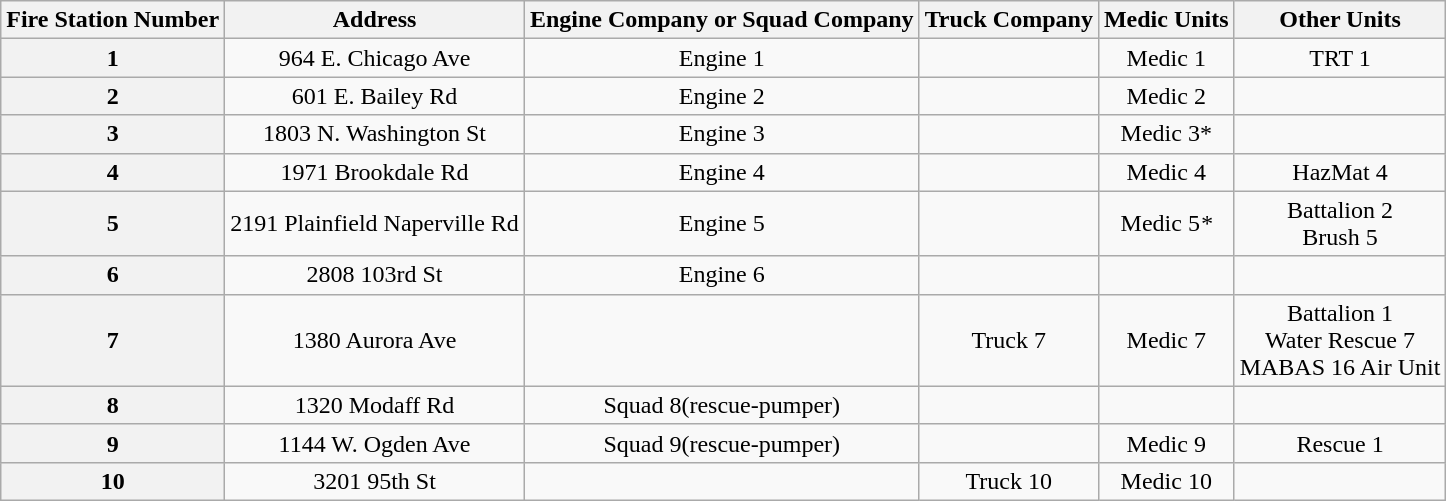<table class=wikitable style="text-align:center;">
<tr>
<th>Fire Station Number</th>
<th>Address</th>
<th>Engine Company or Squad Company</th>
<th>Truck Company</th>
<th>Medic Units</th>
<th>Other Units</th>
</tr>
<tr>
<th>1</th>
<td>964 E. Chicago Ave</td>
<td>Engine 1</td>
<td></td>
<td>Medic 1</td>
<td>TRT 1</td>
</tr>
<tr>
<th>2</th>
<td>601 E. Bailey Rd</td>
<td>Engine 2</td>
<td></td>
<td>Medic 2</td>
<td></td>
</tr>
<tr>
<th>3</th>
<td>1803 N. Washington St</td>
<td>Engine 3</td>
<td></td>
<td>Medic 3*</td>
<td></td>
</tr>
<tr>
<th>4</th>
<td>1971 Brookdale Rd</td>
<td>Engine 4</td>
<td></td>
<td>Medic 4</td>
<td>HazMat 4</td>
</tr>
<tr>
<th>5</th>
<td>2191 Plainfield Naperville Rd</td>
<td>Engine 5</td>
<td></td>
<td>Medic 5<em>*</em></td>
<td>Battalion 2<br>Brush 5</td>
</tr>
<tr>
<th>6</th>
<td>2808 103rd St</td>
<td>Engine 6</td>
<td></td>
<td></td>
<td></td>
</tr>
<tr>
<th>7</th>
<td>1380 Aurora Ave</td>
<td></td>
<td>Truck 7</td>
<td>Medic 7</td>
<td>Battalion 1<br>Water Rescue 7<br>MABAS 16 Air Unit</td>
</tr>
<tr>
<th>8</th>
<td>1320 Modaff Rd</td>
<td>Squad 8(rescue-pumper)</td>
<td></td>
<td></td>
<td></td>
</tr>
<tr>
<th>9</th>
<td>1144 W. Ogden Ave</td>
<td>Squad 9(rescue-pumper)</td>
<td></td>
<td>Medic 9</td>
<td>Rescue 1</td>
</tr>
<tr>
<th>10</th>
<td>3201 95th St</td>
<td></td>
<td>Truck 10</td>
<td>Medic 10</td>
<td></td>
</tr>
</table>
